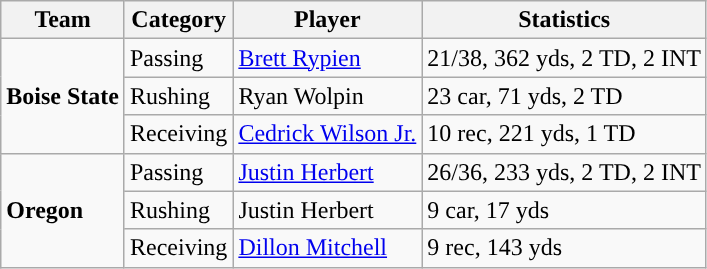<table class="wikitable">
<tr>
<th>Team</th>
<th>Category</th>
<th>Player</th>
<th>Statistics</th>
</tr>
<tr>
<td rowspan=3><strong>Boise State</strong></td>
<td>Passing</td>
<td><a href='#'>Brett Rypien</a></td>
<td>21/38, 362 yds, 2 TD, 2 INT</td>
</tr>
<tr>
<td>Rushing</td>
<td>Ryan Wolpin</td>
<td>23 car, 71 yds, 2 TD</td>
</tr>
<tr>
<td>Receiving</td>
<td><a href='#'>Cedrick Wilson Jr.</a></td>
<td>10 rec, 221 yds, 1 TD</td>
</tr>
<tr>
<td rowspan=3><strong>Oregon</strong></td>
<td>Passing</td>
<td><a href='#'>Justin Herbert</a></td>
<td>26/36, 233 yds, 2 TD, 2 INT</td>
</tr>
<tr>
<td>Rushing</td>
<td>Justin Herbert</td>
<td>9 car, 17 yds</td>
</tr>
<tr>
<td>Receiving</td>
<td><a href='#'>Dillon Mitchell</a></td>
<td>9 rec, 143 yds</td>
</tr>
</table>
